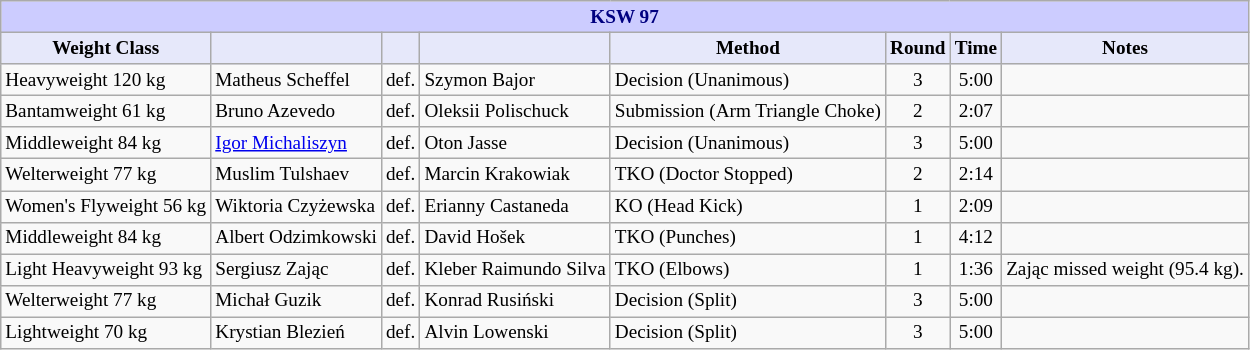<table class="wikitable" style="font-size: 80%;">
<tr>
<th colspan="8" style="background-color: #ccf; color: #000080; text-align: center;"><strong>KSW 97</strong></th>
</tr>
<tr>
<th colspan="1" style="background-color: #E6E8FA; color: #000000; text-align: center;">Weight Class</th>
<th colspan="1" style="background-color: #E6E8FA; color: #000000; text-align: center;"></th>
<th colspan="1" style="background-color: #E6E8FA; color: #000000; text-align: center;"></th>
<th colspan="1" style="background-color: #E6E8FA; color: #000000; text-align: center;"></th>
<th colspan="1" style="background-color: #E6E8FA; color: #000000; text-align: center;">Method</th>
<th colspan="1" style="background-color: #E6E8FA; color: #000000; text-align: center;">Round</th>
<th colspan="1" style="background-color: #E6E8FA; color: #000000; text-align: center;">Time</th>
<th colspan="1" style="background-color: #E6E8FA; color: #000000; text-align: center;">Notes</th>
</tr>
<tr>
<td>Heavyweight 120 kg</td>
<td> Matheus Scheffel</td>
<td align=center>def.</td>
<td> Szymon Bajor</td>
<td>Decision (Unanimous)</td>
<td align=center>3</td>
<td align=center>5:00</td>
<td></td>
</tr>
<tr>
<td>Bantamweight 61 kg</td>
<td> Bruno Azevedo</td>
<td align=center>def.</td>
<td> Oleksii Polischuck</td>
<td>Submission (Arm Triangle Choke)</td>
<td align=center>2</td>
<td align=center>2:07</td>
<td></td>
</tr>
<tr>
<td>Middleweight 84 kg</td>
<td> <a href='#'>Igor Michaliszyn</a></td>
<td align=center>def.</td>
<td> Oton Jasse</td>
<td>Decision (Unanimous)</td>
<td align=center>3</td>
<td align=center>5:00</td>
<td></td>
</tr>
<tr>
<td>Welterweight 77 kg</td>
<td> Muslim Tulshaev</td>
<td align=center>def.</td>
<td> Marcin Krakowiak</td>
<td>TKO (Doctor Stopped)</td>
<td align=center>2</td>
<td align=center>2:14</td>
<td></td>
</tr>
<tr>
<td>Women's Flyweight 56 kg</td>
<td> Wiktoria Czyżewska</td>
<td align=center>def.</td>
<td> Erianny Castaneda</td>
<td>KO (Head Kick)</td>
<td align=center>1</td>
<td align=center>2:09</td>
<td></td>
</tr>
<tr>
<td>Middleweight 84 kg</td>
<td> Albert Odzimkowski</td>
<td align=center>def.</td>
<td> David Hošek</td>
<td>TKO (Punches)</td>
<td align=center>1</td>
<td align=center>4:12</td>
<td></td>
</tr>
<tr>
<td>Light Heavyweight 93 kg</td>
<td> Sergiusz Zając</td>
<td align=center>def.</td>
<td> Kleber Raimundo Silva</td>
<td>TKO (Elbows)</td>
<td align=center>1</td>
<td align=center>1:36</td>
<td>Zając missed weight (95.4 kg).</td>
</tr>
<tr>
<td>Welterweight 77 kg</td>
<td> Michał Guzik</td>
<td align=center>def.</td>
<td> Konrad Rusiński</td>
<td>Decision (Split)</td>
<td align=center>3</td>
<td align=center>5:00</td>
<td></td>
</tr>
<tr>
<td>Lightweight 70 kg</td>
<td> Krystian Blezień</td>
<td align=center>def.</td>
<td> Alvin Lowenski</td>
<td>Decision (Split)</td>
<td align=center>3</td>
<td align=center>5:00</td>
<td></td>
</tr>
</table>
